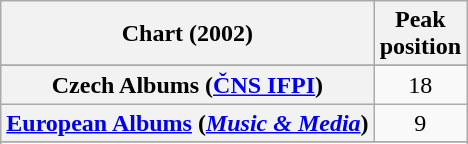<table class="wikitable sortable plainrowheaders" style="text-align:center">
<tr>
<th scope="col">Chart (2002)</th>
<th scope="col">Peak<br>position</th>
</tr>
<tr>
</tr>
<tr>
<th scope="row">Czech Albums (<a href='#'>ČNS IFPI</a>)</th>
<td>18</td>
</tr>
<tr>
<th scope="row"><a href='#'>European Albums</a> (<em><a href='#'>Music & Media</a></em>)</th>
<td>9</td>
</tr>
<tr>
</tr>
<tr>
</tr>
<tr>
</tr>
<tr>
</tr>
</table>
